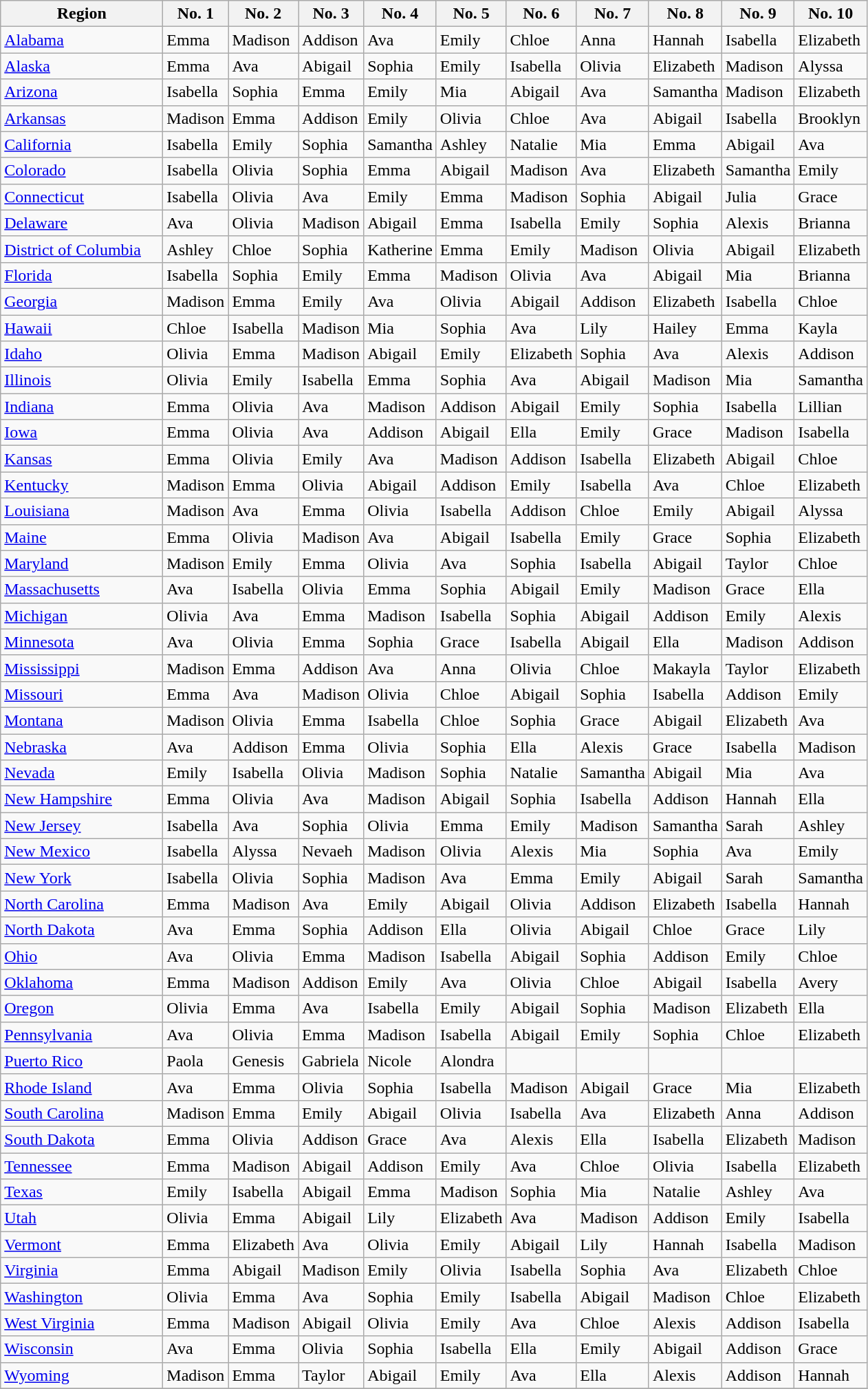<table class="wikitable sortable mw-collapsible" style="min-width:22em">
<tr>
<th width=150>Region</th>
<th>No. 1</th>
<th>No. 2</th>
<th>No. 3</th>
<th>No. 4</th>
<th>No. 5</th>
<th>No. 6</th>
<th>No. 7</th>
<th>No. 8</th>
<th>No. 9</th>
<th>No. 10</th>
</tr>
<tr>
<td><a href='#'>Alabama</a></td>
<td>Emma</td>
<td>Madison</td>
<td>Addison</td>
<td>Ava</td>
<td>Emily</td>
<td>Chloe</td>
<td>Anna</td>
<td>Hannah</td>
<td>Isabella</td>
<td>Elizabeth</td>
</tr>
<tr>
<td><a href='#'>Alaska</a></td>
<td>Emma</td>
<td>Ava</td>
<td>Abigail</td>
<td>Sophia</td>
<td>Emily</td>
<td>Isabella</td>
<td>Olivia</td>
<td>Elizabeth</td>
<td>Madison</td>
<td>Alyssa</td>
</tr>
<tr>
<td><a href='#'>Arizona</a></td>
<td>Isabella</td>
<td>Sophia</td>
<td>Emma</td>
<td>Emily</td>
<td>Mia</td>
<td>Abigail</td>
<td>Ava</td>
<td>Samantha</td>
<td>Madison</td>
<td>Elizabeth</td>
</tr>
<tr>
<td><a href='#'>Arkansas</a></td>
<td>Madison</td>
<td>Emma</td>
<td>Addison</td>
<td>Emily</td>
<td>Olivia</td>
<td>Chloe</td>
<td>Ava</td>
<td>Abigail</td>
<td>Isabella</td>
<td>Brooklyn</td>
</tr>
<tr>
<td><a href='#'>California</a></td>
<td>Isabella</td>
<td>Emily</td>
<td>Sophia</td>
<td>Samantha</td>
<td>Ashley</td>
<td>Natalie</td>
<td>Mia</td>
<td>Emma</td>
<td>Abigail</td>
<td>Ava</td>
</tr>
<tr>
<td><a href='#'>Colorado</a></td>
<td>Isabella</td>
<td>Olivia</td>
<td>Sophia</td>
<td>Emma</td>
<td>Abigail</td>
<td>Madison</td>
<td>Ava</td>
<td>Elizabeth</td>
<td>Samantha</td>
<td>Emily</td>
</tr>
<tr>
<td><a href='#'>Connecticut</a></td>
<td>Isabella</td>
<td>Olivia</td>
<td>Ava</td>
<td>Emily</td>
<td>Emma</td>
<td>Madison</td>
<td>Sophia</td>
<td>Abigail</td>
<td>Julia</td>
<td>Grace</td>
</tr>
<tr>
<td><a href='#'>Delaware</a></td>
<td>Ava</td>
<td>Olivia</td>
<td>Madison</td>
<td>Abigail</td>
<td>Emma</td>
<td>Isabella</td>
<td>Emily</td>
<td>Sophia</td>
<td>Alexis</td>
<td>Brianna</td>
</tr>
<tr>
<td><a href='#'>District of Columbia</a></td>
<td>Ashley</td>
<td>Chloe</td>
<td>Sophia</td>
<td>Katherine</td>
<td>Emma</td>
<td>Emily</td>
<td>Madison</td>
<td>Olivia</td>
<td>Abigail</td>
<td>Elizabeth</td>
</tr>
<tr>
<td><a href='#'>Florida</a></td>
<td>Isabella</td>
<td>Sophia</td>
<td>Emily</td>
<td>Emma</td>
<td>Madison</td>
<td>Olivia</td>
<td>Ava</td>
<td>Abigail</td>
<td>Mia</td>
<td>Brianna</td>
</tr>
<tr>
<td><a href='#'>Georgia</a></td>
<td>Madison</td>
<td>Emma</td>
<td>Emily</td>
<td>Ava</td>
<td>Olivia</td>
<td>Abigail</td>
<td>Addison</td>
<td>Elizabeth</td>
<td>Isabella</td>
<td>Chloe</td>
</tr>
<tr>
<td><a href='#'>Hawaii</a></td>
<td>Chloe</td>
<td>Isabella</td>
<td>Madison</td>
<td>Mia</td>
<td>Sophia</td>
<td>Ava</td>
<td>Lily</td>
<td>Hailey</td>
<td>Emma</td>
<td>Kayla</td>
</tr>
<tr>
<td><a href='#'>Idaho</a></td>
<td>Olivia</td>
<td>Emma</td>
<td>Madison</td>
<td>Abigail</td>
<td>Emily</td>
<td>Elizabeth</td>
<td>Sophia</td>
<td>Ava</td>
<td>Alexis</td>
<td>Addison</td>
</tr>
<tr>
<td><a href='#'>Illinois</a></td>
<td>Olivia</td>
<td>Emily</td>
<td>Isabella</td>
<td>Emma</td>
<td>Sophia</td>
<td>Ava</td>
<td>Abigail</td>
<td>Madison</td>
<td>Mia</td>
<td>Samantha</td>
</tr>
<tr>
<td><a href='#'>Indiana</a></td>
<td>Emma</td>
<td>Olivia</td>
<td>Ava</td>
<td>Madison</td>
<td>Addison</td>
<td>Abigail</td>
<td>Emily</td>
<td>Sophia</td>
<td>Isabella</td>
<td>Lillian</td>
</tr>
<tr>
<td><a href='#'>Iowa</a></td>
<td>Emma</td>
<td>Olivia</td>
<td>Ava</td>
<td>Addison</td>
<td>Abigail</td>
<td>Ella</td>
<td>Emily</td>
<td>Grace</td>
<td>Madison</td>
<td>Isabella</td>
</tr>
<tr>
<td><a href='#'>Kansas</a></td>
<td>Emma</td>
<td>Olivia</td>
<td>Emily</td>
<td>Ava</td>
<td>Madison</td>
<td>Addison</td>
<td>Isabella</td>
<td>Elizabeth</td>
<td>Abigail</td>
<td>Chloe</td>
</tr>
<tr>
<td><a href='#'>Kentucky</a></td>
<td>Madison</td>
<td>Emma</td>
<td>Olivia</td>
<td>Abigail</td>
<td>Addison</td>
<td>Emily</td>
<td>Isabella</td>
<td>Ava</td>
<td>Chloe</td>
<td>Elizabeth</td>
</tr>
<tr>
<td><a href='#'>Louisiana</a></td>
<td>Madison</td>
<td>Ava</td>
<td>Emma</td>
<td>Olivia</td>
<td>Isabella</td>
<td>Addison</td>
<td>Chloe</td>
<td>Emily</td>
<td>Abigail</td>
<td>Alyssa</td>
</tr>
<tr>
<td><a href='#'>Maine</a></td>
<td>Emma</td>
<td>Olivia</td>
<td>Madison</td>
<td>Ava</td>
<td>Abigail</td>
<td>Isabella</td>
<td>Emily</td>
<td>Grace</td>
<td>Sophia</td>
<td>Elizabeth</td>
</tr>
<tr>
<td><a href='#'>Maryland</a></td>
<td>Madison</td>
<td>Emily</td>
<td>Emma</td>
<td>Olivia</td>
<td>Ava</td>
<td>Sophia</td>
<td>Isabella</td>
<td>Abigail</td>
<td>Taylor</td>
<td>Chloe</td>
</tr>
<tr>
<td><a href='#'>Massachusetts</a></td>
<td>Ava</td>
<td>Isabella</td>
<td>Olivia</td>
<td>Emma</td>
<td>Sophia</td>
<td>Abigail</td>
<td>Emily</td>
<td>Madison</td>
<td>Grace</td>
<td>Ella</td>
</tr>
<tr>
<td><a href='#'>Michigan</a></td>
<td>Olivia</td>
<td>Ava</td>
<td>Emma</td>
<td>Madison</td>
<td>Isabella</td>
<td>Sophia</td>
<td>Abigail</td>
<td>Addison</td>
<td>Emily</td>
<td>Alexis</td>
</tr>
<tr>
<td><a href='#'>Minnesota</a></td>
<td>Ava</td>
<td>Olivia</td>
<td>Emma</td>
<td>Sophia</td>
<td>Grace</td>
<td>Isabella</td>
<td>Abigail</td>
<td>Ella</td>
<td>Madison</td>
<td>Addison</td>
</tr>
<tr>
<td><a href='#'>Mississippi</a></td>
<td>Madison</td>
<td>Emma</td>
<td>Addison</td>
<td>Ava</td>
<td>Anna</td>
<td>Olivia</td>
<td>Chloe</td>
<td>Makayla</td>
<td>Taylor</td>
<td>Elizabeth</td>
</tr>
<tr>
<td><a href='#'>Missouri</a></td>
<td>Emma</td>
<td>Ava</td>
<td>Madison</td>
<td>Olivia</td>
<td>Chloe</td>
<td>Abigail</td>
<td>Sophia</td>
<td>Isabella</td>
<td>Addison</td>
<td>Emily</td>
</tr>
<tr>
<td><a href='#'>Montana</a></td>
<td>Madison</td>
<td>Olivia</td>
<td>Emma</td>
<td>Isabella</td>
<td>Chloe</td>
<td>Sophia</td>
<td>Grace</td>
<td>Abigail</td>
<td>Elizabeth</td>
<td>Ava</td>
</tr>
<tr>
<td><a href='#'>Nebraska</a></td>
<td>Ava</td>
<td>Addison</td>
<td>Emma</td>
<td>Olivia</td>
<td>Sophia</td>
<td>Ella</td>
<td>Alexis</td>
<td>Grace</td>
<td>Isabella</td>
<td>Madison</td>
</tr>
<tr>
<td><a href='#'>Nevada</a></td>
<td>Emily</td>
<td>Isabella</td>
<td>Olivia</td>
<td>Madison</td>
<td>Sophia</td>
<td>Natalie</td>
<td>Samantha</td>
<td>Abigail</td>
<td>Mia</td>
<td>Ava</td>
</tr>
<tr>
<td><a href='#'>New Hampshire</a></td>
<td>Emma</td>
<td>Olivia</td>
<td>Ava</td>
<td>Madison</td>
<td>Abigail</td>
<td>Sophia</td>
<td>Isabella</td>
<td>Addison</td>
<td>Hannah</td>
<td>Ella</td>
</tr>
<tr>
<td><a href='#'>New Jersey</a></td>
<td>Isabella</td>
<td>Ava</td>
<td>Sophia</td>
<td>Olivia</td>
<td>Emma</td>
<td>Emily</td>
<td>Madison</td>
<td>Samantha</td>
<td>Sarah</td>
<td>Ashley</td>
</tr>
<tr>
<td><a href='#'>New Mexico</a></td>
<td>Isabella</td>
<td>Alyssa</td>
<td>Nevaeh</td>
<td>Madison</td>
<td>Olivia</td>
<td>Alexis</td>
<td>Mia</td>
<td>Sophia</td>
<td>Ava</td>
<td>Emily</td>
</tr>
<tr>
<td><a href='#'>New York</a></td>
<td>Isabella</td>
<td>Olivia</td>
<td>Sophia</td>
<td>Madison</td>
<td>Ava</td>
<td>Emma</td>
<td>Emily</td>
<td>Abigail</td>
<td>Sarah</td>
<td>Samantha</td>
</tr>
<tr>
<td><a href='#'>North Carolina</a></td>
<td>Emma</td>
<td>Madison</td>
<td>Ava</td>
<td>Emily</td>
<td>Abigail</td>
<td>Olivia</td>
<td>Addison</td>
<td>Elizabeth</td>
<td>Isabella</td>
<td>Hannah</td>
</tr>
<tr>
<td><a href='#'>North Dakota</a></td>
<td>Ava</td>
<td>Emma</td>
<td>Sophia</td>
<td>Addison</td>
<td>Ella</td>
<td>Olivia</td>
<td>Abigail</td>
<td>Chloe</td>
<td>Grace</td>
<td>Lily</td>
</tr>
<tr>
<td><a href='#'>Ohio</a></td>
<td>Ava</td>
<td>Olivia</td>
<td>Emma</td>
<td>Madison</td>
<td>Isabella</td>
<td>Abigail</td>
<td>Sophia</td>
<td>Addison</td>
<td>Emily</td>
<td>Chloe</td>
</tr>
<tr>
<td><a href='#'>Oklahoma</a></td>
<td>Emma</td>
<td>Madison</td>
<td>Addison</td>
<td>Emily</td>
<td>Ava</td>
<td>Olivia</td>
<td>Chloe</td>
<td>Abigail</td>
<td>Isabella</td>
<td>Avery</td>
</tr>
<tr>
<td><a href='#'>Oregon</a></td>
<td>Olivia</td>
<td>Emma</td>
<td>Ava</td>
<td>Isabella</td>
<td>Emily</td>
<td>Abigail</td>
<td>Sophia</td>
<td>Madison</td>
<td>Elizabeth</td>
<td>Ella</td>
</tr>
<tr>
<td><a href='#'>Pennsylvania</a></td>
<td>Ava</td>
<td>Olivia</td>
<td>Emma</td>
<td>Madison</td>
<td>Isabella</td>
<td>Abigail</td>
<td>Emily</td>
<td>Sophia</td>
<td>Chloe</td>
<td>Elizabeth</td>
</tr>
<tr>
<td><a href='#'>Puerto Rico</a></td>
<td>Paola</td>
<td>Genesis</td>
<td>Gabriela</td>
<td>Nicole</td>
<td>Alondra</td>
<td></td>
<td></td>
<td></td>
<td></td>
<td></td>
</tr>
<tr>
<td><a href='#'>Rhode Island</a></td>
<td>Ava</td>
<td>Emma</td>
<td>Olivia</td>
<td>Sophia</td>
<td>Isabella</td>
<td>Madison</td>
<td>Abigail</td>
<td>Grace</td>
<td>Mia</td>
<td>Elizabeth</td>
</tr>
<tr>
<td><a href='#'>South Carolina</a></td>
<td>Madison</td>
<td>Emma</td>
<td>Emily</td>
<td>Abigail</td>
<td>Olivia</td>
<td>Isabella</td>
<td>Ava</td>
<td>Elizabeth</td>
<td>Anna</td>
<td>Addison</td>
</tr>
<tr>
<td><a href='#'>South Dakota</a></td>
<td>Emma</td>
<td>Olivia</td>
<td>Addison</td>
<td>Grace</td>
<td>Ava</td>
<td>Alexis</td>
<td>Ella</td>
<td>Isabella</td>
<td>Elizabeth</td>
<td>Madison</td>
</tr>
<tr>
<td><a href='#'>Tennessee</a></td>
<td>Emma</td>
<td>Madison</td>
<td>Abigail</td>
<td>Addison</td>
<td>Emily</td>
<td>Ava</td>
<td>Chloe</td>
<td>Olivia</td>
<td>Isabella</td>
<td>Elizabeth</td>
</tr>
<tr>
<td><a href='#'>Texas</a></td>
<td>Emily</td>
<td>Isabella</td>
<td>Abigail</td>
<td>Emma</td>
<td>Madison</td>
<td>Sophia</td>
<td>Mia</td>
<td>Natalie</td>
<td>Ashley</td>
<td>Ava</td>
</tr>
<tr>
<td><a href='#'>Utah</a></td>
<td>Olivia</td>
<td>Emma</td>
<td>Abigail</td>
<td>Lily</td>
<td>Elizabeth</td>
<td>Ava</td>
<td>Madison</td>
<td>Addison</td>
<td>Emily</td>
<td>Isabella</td>
</tr>
<tr>
<td><a href='#'>Vermont</a></td>
<td>Emma</td>
<td>Elizabeth</td>
<td>Ava</td>
<td>Olivia</td>
<td>Emily</td>
<td>Abigail</td>
<td>Lily</td>
<td>Hannah</td>
<td>Isabella</td>
<td>Madison</td>
</tr>
<tr>
<td><a href='#'>Virginia</a></td>
<td>Emma</td>
<td>Abigail</td>
<td>Madison</td>
<td>Emily</td>
<td>Olivia</td>
<td>Isabella</td>
<td>Sophia</td>
<td>Ava</td>
<td>Elizabeth</td>
<td>Chloe</td>
</tr>
<tr>
<td><a href='#'>Washington</a></td>
<td>Olivia</td>
<td>Emma</td>
<td>Ava</td>
<td>Sophia</td>
<td>Emily</td>
<td>Isabella</td>
<td>Abigail</td>
<td>Madison</td>
<td>Chloe</td>
<td>Elizabeth</td>
</tr>
<tr>
<td><a href='#'>West Virginia</a></td>
<td>Emma</td>
<td>Madison</td>
<td>Abigail</td>
<td>Olivia</td>
<td>Emily</td>
<td>Ava</td>
<td>Chloe</td>
<td>Alexis</td>
<td>Addison</td>
<td>Isabella</td>
</tr>
<tr>
<td><a href='#'>Wisconsin</a></td>
<td>Ava</td>
<td>Emma</td>
<td>Olivia</td>
<td>Sophia</td>
<td>Isabella</td>
<td>Ella</td>
<td>Emily</td>
<td>Abigail</td>
<td>Addison</td>
<td>Grace</td>
</tr>
<tr>
<td><a href='#'>Wyoming</a></td>
<td>Madison</td>
<td>Emma</td>
<td>Taylor</td>
<td>Abigail</td>
<td>Emily</td>
<td>Ava</td>
<td>Ella</td>
<td>Alexis</td>
<td>Addison</td>
<td>Hannah</td>
</tr>
<tr>
</tr>
</table>
